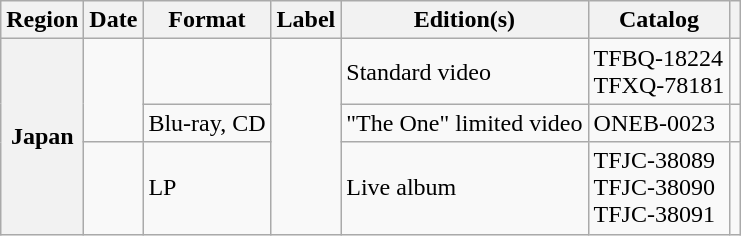<table class="wikitable plainrowheaders">
<tr>
<th scope="col">Region</th>
<th scope="col">Date</th>
<th scope="col">Format</th>
<th scope="col">Label</th>
<th scope="col">Edition(s)</th>
<th scope="col">Catalog</th>
<th scope="col"></th>
</tr>
<tr>
<th scope="row" rowspan="3">Japan</th>
<td rowspan="2"></td>
<td></td>
<td rowspan="3"></td>
<td>Standard video</td>
<td>TFBQ-18224<br>TFXQ-78181</td>
<td></td>
</tr>
<tr>
<td>Blu-ray, CD</td>
<td>"The One" limited video</td>
<td>ONEB-0023</td>
<td></td>
</tr>
<tr>
<td></td>
<td>LP</td>
<td>Live album</td>
<td>TFJC-38089<br>TFJC-38090<br>TFJC-38091</td>
<td></td>
</tr>
</table>
